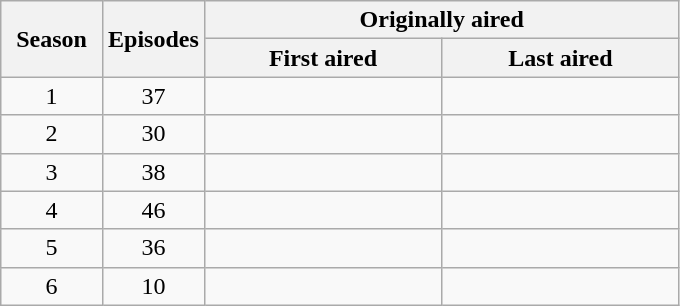<table class="wikitable plainrowheaders" style="text-align:center;">
<tr>
<th rowspan="2" scope="col" style="width:15%;">Season</th>
<th rowspan="2" scope="col" style="width:15%;">Episodes</th>
<th colspan="2" scope="col" style="width:70%;">Originally aired</th>
</tr>
<tr>
<th scope="col" style="width:35%;">First aired</th>
<th scope="col" style="width:35%;">Last aired</th>
</tr>
<tr>
<td>1</td>
<td>37</td>
<td></td>
<td></td>
</tr>
<tr>
<td>2</td>
<td>30</td>
<td></td>
<td></td>
</tr>
<tr>
<td>3</td>
<td>38</td>
<td></td>
<td></td>
</tr>
<tr>
<td>4</td>
<td>46</td>
<td></td>
<td></td>
</tr>
<tr>
<td>5</td>
<td>36</td>
<td></td>
<td></td>
</tr>
<tr>
<td>6</td>
<td>10</td>
<td></td>
<td></td>
</tr>
</table>
